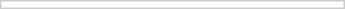<table border="0" cellpadding="2" cellspacing="0" style="width:230px; font-size:85%; border:1px solid #ccc; margin:0.3em;">
<tr>
<td></td>
</tr>
</table>
